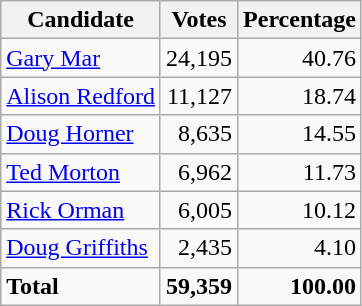<table class="wikitable">
<tr>
<th>Candidate</th>
<th>Votes</th>
<th>Percentage</th>
</tr>
<tr>
<td><a href='#'>Gary Mar</a></td>
<td style="text-align:right">24,195</td>
<td style="text-align:right">40.76</td>
</tr>
<tr>
<td><a href='#'>Alison Redford</a></td>
<td style="text-align:right">11,127</td>
<td style="text-align:right">18.74</td>
</tr>
<tr>
<td><a href='#'>Doug Horner</a></td>
<td style="text-align:right">8,635</td>
<td style="text-align:right">14.55</td>
</tr>
<tr>
<td><a href='#'>Ted Morton</a></td>
<td style="text-align:right">6,962</td>
<td style="text-align:right">11.73</td>
</tr>
<tr>
<td><a href='#'>Rick Orman</a></td>
<td style="text-align:right">6,005</td>
<td style="text-align:right">10.12</td>
</tr>
<tr>
<td><a href='#'>Doug Griffiths</a></td>
<td style="text-align:right">2,435</td>
<td style="text-align:right">4.10</td>
</tr>
<tr>
<td><strong>Total</strong></td>
<td style="text-align:right"><strong>59,359</strong></td>
<td style="text-align:right"><strong>100.00</strong></td>
</tr>
</table>
